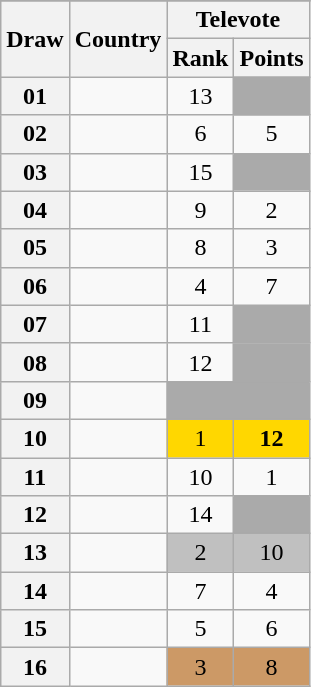<table class="sortable wikitable collapsible plainrowheaders" style="text-align:center;">
<tr>
</tr>
<tr>
<th scope="col" rowspan="2">Draw</th>
<th scope="col" rowspan="2">Country</th>
<th scope="col" colspan="2">Televote</th>
</tr>
<tr>
<th scope="col">Rank</th>
<th scope="col">Points</th>
</tr>
<tr>
<th scope="row" style="text-align:center;">01</th>
<td style="text-align:left;"></td>
<td>13</td>
<td style="background:#AAAAAA;"></td>
</tr>
<tr>
<th scope="row" style="text-align:center;">02</th>
<td style="text-align:left;"></td>
<td>6</td>
<td>5</td>
</tr>
<tr>
<th scope="row" style="text-align:center;">03</th>
<td style="text-align:left;"></td>
<td>15</td>
<td style="background:#AAAAAA;"></td>
</tr>
<tr>
<th scope="row" style="text-align:center;">04</th>
<td style="text-align:left;"></td>
<td>9</td>
<td>2</td>
</tr>
<tr>
<th scope="row" style="text-align:center;">05</th>
<td style="text-align:left;"></td>
<td>8</td>
<td>3</td>
</tr>
<tr>
<th scope="row" style="text-align:center;">06</th>
<td style="text-align:left;"></td>
<td>4</td>
<td>7</td>
</tr>
<tr>
<th scope="row" style="text-align:center;">07</th>
<td style="text-align:left;"></td>
<td>11</td>
<td style="background:#AAAAAA;"></td>
</tr>
<tr>
<th scope="row" style="text-align:center;">08</th>
<td style="text-align:left;"></td>
<td>12</td>
<td style="background:#AAAAAA;"></td>
</tr>
<tr class=sortbottom>
<th scope="row" style="text-align:center;">09</th>
<td style="text-align:left;"></td>
<td style="background:#AAAAAA;"></td>
<td style="background:#AAAAAA;"></td>
</tr>
<tr>
<th scope="row" style="text-align:center;">10</th>
<td style="text-align:left;"></td>
<td style="background:gold;">1</td>
<td style="background:gold;"><strong>12</strong></td>
</tr>
<tr>
<th scope="row" style="text-align:center;">11</th>
<td style="text-align:left;"></td>
<td>10</td>
<td>1</td>
</tr>
<tr>
<th scope="row" style="text-align:center;">12</th>
<td style="text-align:left;"></td>
<td>14</td>
<td style="background:#AAAAAA;"></td>
</tr>
<tr>
<th scope="row" style="text-align:center;">13</th>
<td style="text-align:left;"></td>
<td style="background:silver;">2</td>
<td style="background:silver;">10</td>
</tr>
<tr>
<th scope="row" style="text-align:center;">14</th>
<td style="text-align:left;"></td>
<td>7</td>
<td>4</td>
</tr>
<tr>
<th scope="row" style="text-align:center;">15</th>
<td style="text-align:left;"></td>
<td>5</td>
<td>6</td>
</tr>
<tr>
<th scope="row" style="text-align:center;">16</th>
<td style="text-align:left;"></td>
<td style="background:#CC9966;">3</td>
<td style="background:#CC9966;">8</td>
</tr>
</table>
